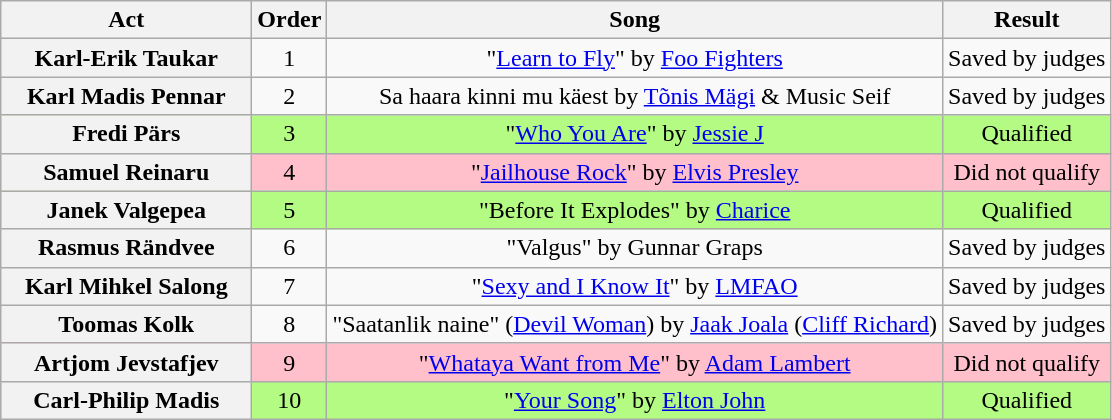<table class="wikitable plainrowheaders" style="text-align:center;">
<tr>
<th scope="col" style="width:10em;">Act</th>
<th scope="col">Order</th>
<th scope="col">Song</th>
<th scope="col">Result</th>
</tr>
<tr>
<th scope="row">Karl-Erik Taukar</th>
<td>1</td>
<td>"<a href='#'>Learn to Fly</a>" by <a href='#'>Foo Fighters</a></td>
<td>Saved by judges</td>
</tr>
<tr>
<th scope="row">Karl Madis Pennar</th>
<td>2</td>
<td>Sa haara kinni mu käest by <a href='#'>Tõnis Mägi</a> & Music Seif</td>
<td>Saved by judges</td>
</tr>
<tr style="background:#B4FB84">
<th scope="row">Fredi Pärs</th>
<td>3</td>
<td>"<a href='#'>Who You Are</a>" by <a href='#'>Jessie J</a></td>
<td>Qualified</td>
</tr>
<tr style="background:pink;">
<th scope="row">Samuel Reinaru</th>
<td>4</td>
<td>"<a href='#'>Jailhouse Rock</a>" by <a href='#'>Elvis Presley</a></td>
<td>Did not qualify</td>
</tr>
<tr style="background:#B4FB84">
<th scope="row">Janek Valgepea</th>
<td>5</td>
<td>"Before It Explodes" by <a href='#'>Charice</a></td>
<td>Qualified</td>
</tr>
<tr>
<th scope="row">Rasmus Rändvee</th>
<td>6</td>
<td>"Valgus" by Gunnar Graps</td>
<td>Saved by judges</td>
</tr>
<tr>
<th scope="row">Karl Mihkel Salong</th>
<td>7</td>
<td>"<a href='#'>Sexy and I Know It</a>" by <a href='#'>LMFAO</a></td>
<td>Saved by judges</td>
</tr>
<tr>
<th scope="row">Toomas Kolk</th>
<td>8</td>
<td>"Saatanlik naine" (<a href='#'>Devil Woman</a>) by <a href='#'>Jaak Joala</a> (<a href='#'>Cliff Richard</a>)</td>
<td>Saved by judges</td>
</tr>
<tr style="background:pink;">
<th scope="row">Artjom Jevstafjev</th>
<td>9</td>
<td>"<a href='#'>Whataya Want from Me</a>" by <a href='#'>Adam Lambert</a></td>
<td>Did not qualify</td>
</tr>
<tr style="background:#B4FB84">
<th scope="row">Carl-Philip Madis</th>
<td>10</td>
<td>"<a href='#'>Your Song</a>" by <a href='#'>Elton John</a></td>
<td>Qualified</td>
</tr>
</table>
